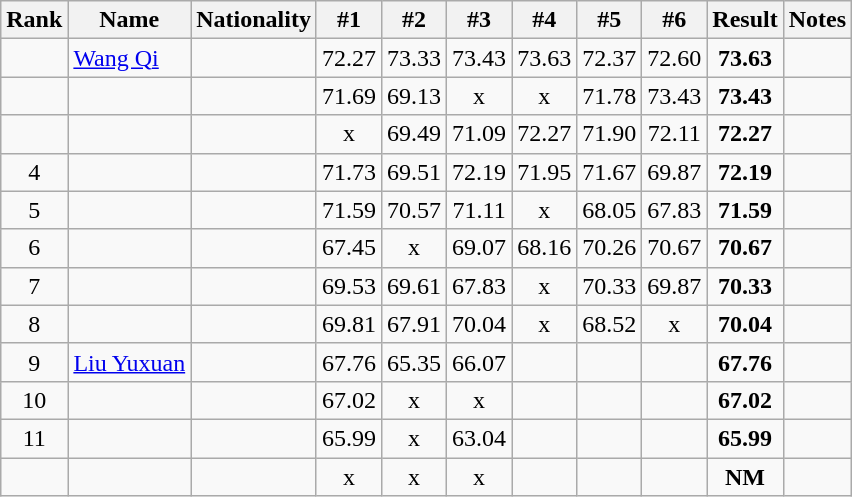<table class="wikitable sortable" style="text-align:center">
<tr>
<th>Rank</th>
<th>Name</th>
<th>Nationality</th>
<th>#1</th>
<th>#2</th>
<th>#3</th>
<th>#4</th>
<th>#5</th>
<th>#6</th>
<th>Result</th>
<th>Notes</th>
</tr>
<tr>
<td></td>
<td align=left><a href='#'>Wang Qi</a></td>
<td align=left></td>
<td>72.27</td>
<td>73.33</td>
<td>73.43</td>
<td>73.63</td>
<td>72.37</td>
<td>72.60</td>
<td><strong>73.63</strong></td>
<td></td>
</tr>
<tr>
<td></td>
<td align=left></td>
<td align=left></td>
<td>71.69</td>
<td>69.13</td>
<td>x</td>
<td>x</td>
<td>71.78</td>
<td>73.43</td>
<td><strong>73.43</strong></td>
<td></td>
</tr>
<tr>
<td></td>
<td align=left></td>
<td align=left></td>
<td>x</td>
<td>69.49</td>
<td>71.09</td>
<td>72.27</td>
<td>71.90</td>
<td>72.11</td>
<td><strong>72.27</strong></td>
<td></td>
</tr>
<tr>
<td>4</td>
<td align=left></td>
<td align=left></td>
<td>71.73</td>
<td>69.51</td>
<td>72.19</td>
<td>71.95</td>
<td>71.67</td>
<td>69.87</td>
<td><strong>72.19</strong></td>
<td></td>
</tr>
<tr>
<td>5</td>
<td align=left></td>
<td align=left></td>
<td>71.59</td>
<td>70.57</td>
<td>71.11</td>
<td>x</td>
<td>68.05</td>
<td>67.83</td>
<td><strong>71.59</strong></td>
<td></td>
</tr>
<tr>
<td>6</td>
<td align=left></td>
<td align=left></td>
<td>67.45</td>
<td>x</td>
<td>69.07</td>
<td>68.16</td>
<td>70.26</td>
<td>70.67</td>
<td><strong>70.67</strong></td>
<td></td>
</tr>
<tr>
<td>7</td>
<td align=left></td>
<td align=left></td>
<td>69.53</td>
<td>69.61</td>
<td>67.83</td>
<td>x</td>
<td>70.33</td>
<td>69.87</td>
<td><strong>70.33</strong></td>
<td></td>
</tr>
<tr>
<td>8</td>
<td align=left></td>
<td align=left></td>
<td>69.81</td>
<td>67.91</td>
<td>70.04</td>
<td>x</td>
<td>68.52</td>
<td>x</td>
<td><strong>70.04</strong></td>
<td></td>
</tr>
<tr>
<td>9</td>
<td align=left><a href='#'>Liu Yuxuan</a></td>
<td align=left></td>
<td>67.76</td>
<td>65.35</td>
<td>66.07</td>
<td></td>
<td></td>
<td></td>
<td><strong>67.76</strong></td>
<td></td>
</tr>
<tr>
<td>10</td>
<td align=left></td>
<td align=left></td>
<td>67.02</td>
<td>x</td>
<td>x</td>
<td></td>
<td></td>
<td></td>
<td><strong>67.02</strong></td>
<td></td>
</tr>
<tr>
<td>11</td>
<td align=left></td>
<td align=left></td>
<td>65.99</td>
<td>x</td>
<td>63.04</td>
<td></td>
<td></td>
<td></td>
<td><strong>65.99</strong></td>
<td></td>
</tr>
<tr>
<td></td>
<td align=left></td>
<td align=left></td>
<td>x</td>
<td>x</td>
<td>x</td>
<td></td>
<td></td>
<td></td>
<td><strong>NM</strong></td>
<td></td>
</tr>
</table>
